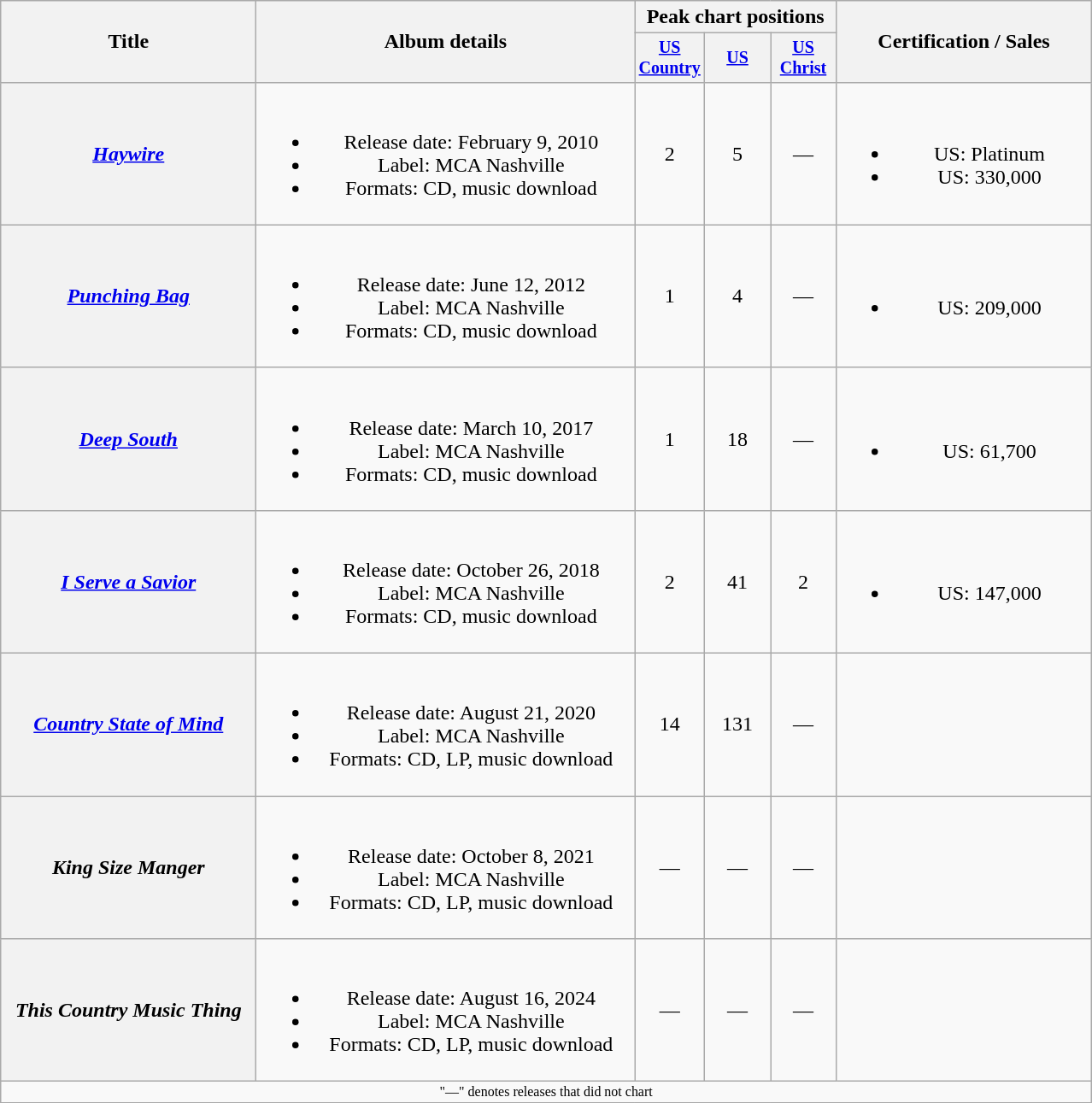<table class="wikitable plainrowheaders" style="text-align:center;">
<tr>
<th rowspan="2" style="width:12em;">Title</th>
<th rowspan="2" style="width:18em;">Album details</th>
<th colspan="3">Peak chart positions</th>
<th rowspan="2" style="width:12em;">Certification / Sales</th>
</tr>
<tr style="font-size:smaller;">
<th width="45"><a href='#'>US Country</a><br></th>
<th width="45"><a href='#'>US</a><br></th>
<th width="45"><a href='#'>US<br>Christ</a><br></th>
</tr>
<tr>
<th scope="row"><em><a href='#'>Haywire</a></em></th>
<td><br><ul><li>Release date: February 9, 2010</li><li>Label: MCA Nashville</li><li>Formats: CD, music download</li></ul></td>
<td>2</td>
<td>5</td>
<td>—</td>
<td><br><ul><li>US: Platinum</li><li>US: 330,000</li></ul></td>
</tr>
<tr>
<th scope="row"><em><a href='#'>Punching Bag</a></em></th>
<td><br><ul><li>Release date: June 12, 2012</li><li>Label: MCA Nashville</li><li>Formats: CD, music download</li></ul></td>
<td>1</td>
<td>4</td>
<td>—</td>
<td><br><ul><li>US: 209,000</li></ul></td>
</tr>
<tr>
<th scope="row"><em><a href='#'>Deep South</a></em></th>
<td><br><ul><li>Release date: March 10, 2017</li><li>Label: MCA Nashville</li><li>Formats: CD, music download</li></ul></td>
<td>1</td>
<td>18</td>
<td>—</td>
<td><br><ul><li>US: 61,700</li></ul></td>
</tr>
<tr>
<th scope="row"><em><a href='#'>I Serve a Savior</a></em></th>
<td><br><ul><li>Release date: October 26, 2018</li><li>Label: MCA Nashville</li><li>Formats: CD, music download</li></ul></td>
<td>2</td>
<td>41</td>
<td>2</td>
<td><br><ul><li>US: 147,000</li></ul></td>
</tr>
<tr>
<th scope="row"><em><a href='#'>Country State of Mind</a></em></th>
<td><br><ul><li>Release date: August 21, 2020</li><li>Label: MCA Nashville</li><li>Formats: CD, LP, music download</li></ul></td>
<td>14</td>
<td>131</td>
<td>—</td>
<td></td>
</tr>
<tr>
<th scope="row"><em>King Size Manger</em></th>
<td><br><ul><li>Release date: October 8, 2021</li><li>Label: MCA Nashville</li><li>Formats: CD, LP, music download</li></ul></td>
<td>—</td>
<td>—</td>
<td>—</td>
<td></td>
</tr>
<tr>
<th scope="row"><em>This Country Music Thing</em></th>
<td><br><ul><li>Release date: August 16, 2024</li><li>Label: MCA Nashville</li><li>Formats: CD, LP, music download</li></ul></td>
<td>—</td>
<td>—</td>
<td>—</td>
<td></td>
</tr>
<tr>
<td colspan="6" style="font-size:8pt">"—" denotes releases that did not chart</td>
</tr>
<tr>
</tr>
</table>
